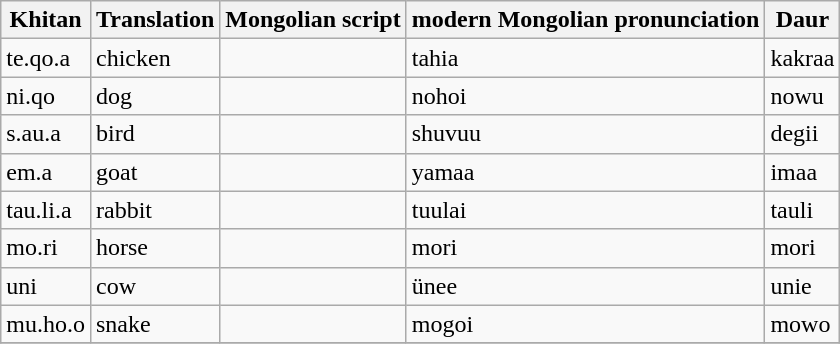<table class="wikitable">
<tr>
<th>Khitan</th>
<th>Translation</th>
<th>Mongolian script</th>
<th>modern Mongolian pronunciation</th>
<th>Daur</th>
</tr>
<tr>
<td>te.qo.a</td>
<td>chicken</td>
<td><em></em></td>
<td>tahia</td>
<td>kakraa</td>
</tr>
<tr>
<td>ni.qo</td>
<td>dog</td>
<td><em></em></td>
<td>nohoi</td>
<td>nowu</td>
</tr>
<tr>
<td>s.au.a</td>
<td>bird</td>
<td><em></em></td>
<td>shuvuu</td>
<td>degii</td>
</tr>
<tr>
<td>em.a</td>
<td>goat</td>
<td><em></em></td>
<td>yamaa</td>
<td>imaa</td>
</tr>
<tr>
<td>tau.li.a</td>
<td>rabbit</td>
<td><em></em></td>
<td>tuulai</td>
<td>tauli</td>
</tr>
<tr>
<td>mo.ri</td>
<td>horse</td>
<td><em></em></td>
<td>mori</td>
<td>mori</td>
</tr>
<tr>
<td>uni</td>
<td>cow</td>
<td><em></em></td>
<td>ünee</td>
<td>unie</td>
</tr>
<tr>
<td>mu.ho.o</td>
<td>snake</td>
<td><em></em></td>
<td>mogoi</td>
<td>mowo</td>
</tr>
<tr>
</tr>
</table>
